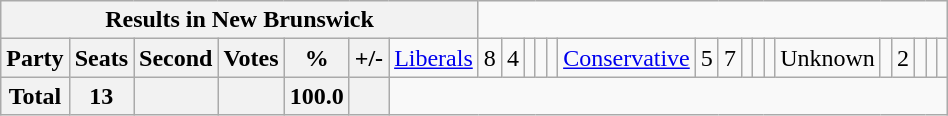<table class="wikitable">
<tr>
<th colspan=8>Results in New Brunswick</th>
</tr>
<tr>
<th colspan=2>Party</th>
<th>Seats</th>
<th>Second</th>
<th>Votes</th>
<th>%</th>
<th>+/-<br></th>
<td><a href='#'>Liberals</a></td>
<td align="right">8</td>
<td align="right">4</td>
<td align="right"></td>
<td align="right"></td>
<td align="right"><br></td>
<td><a href='#'>Conservative</a></td>
<td align="right">5</td>
<td align="right">7</td>
<td align="right"></td>
<td align="right"></td>
<td align="right"><br></td>
<td>Unknown</td>
<td align="right"></td>
<td align="right">2</td>
<td align="right"></td>
<td align="right"></td>
<td align="right"></td>
</tr>
<tr>
<th colspan="2">Total</th>
<th>13</th>
<th colspan="1"></th>
<th></th>
<th>100.0</th>
<th></th>
</tr>
</table>
